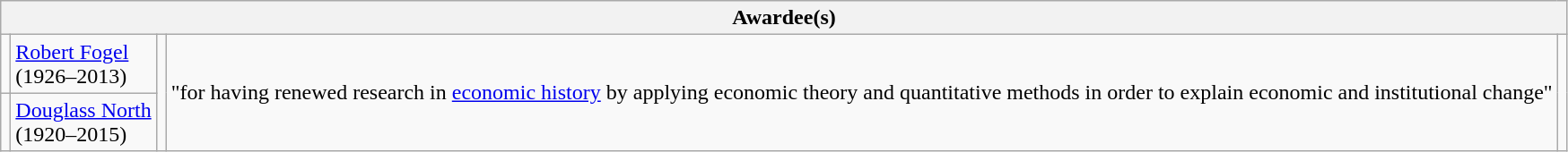<table class="wikitable">
<tr>
<th colspan="5">Awardee(s)</th>
</tr>
<tr>
<td></td>
<td><a href='#'>Robert Fogel</a><br>(1926–2013)</td>
<td rowspan="2"></td>
<td rowspan="2">"for having renewed research in <a href='#'>economic history</a> by applying economic theory and quantitative methods in order to explain economic and institutional change"</td>
<td rowspan="2"></td>
</tr>
<tr>
<td></td>
<td><a href='#'>Douglass North</a><br>(1920–2015)</td>
</tr>
</table>
